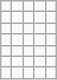<table class="wikitable letters-gold letters-tall">
<tr>
<td></td>
<td></td>
<td></td>
<td></td>
<td></td>
</tr>
<tr>
<td></td>
<td></td>
<td></td>
<td></td>
<td></td>
</tr>
<tr>
<td></td>
<td></td>
<td></td>
<td></td>
<td></td>
</tr>
<tr>
<td></td>
<td></td>
<td></td>
<td></td>
<td></td>
</tr>
<tr>
<td></td>
<td></td>
<td></td>
<td></td>
<td></td>
</tr>
<tr>
<td></td>
<td></td>
<td></td>
<td></td>
<td></td>
</tr>
<tr>
<td></td>
<td></td>
<td></td>
<td></td>
<td></td>
</tr>
</table>
